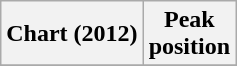<table class="wikitable plainrowheaders">
<tr>
<th scope="col">Chart (2012)</th>
<th scope="col">Peak<br>position</th>
</tr>
<tr>
</tr>
</table>
